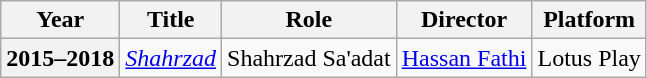<table class="wikitable plainrowheaders sortable"  style=font-size:100%>
<tr>
<th scope="col">Year</th>
<th scope="col">Title</th>
<th scope="col">Role</th>
<th scope="col">Director</th>
<th scope="col" class="unsortable">Platform</th>
</tr>
<tr>
<th scope=row>2015–2018</th>
<td><em><a href='#'>Shahrzad</a></em></td>
<td>Shahrzad Sa'adat</td>
<td><a href='#'>Hassan Fathi</a></td>
<td>Lotus Play</td>
</tr>
</table>
